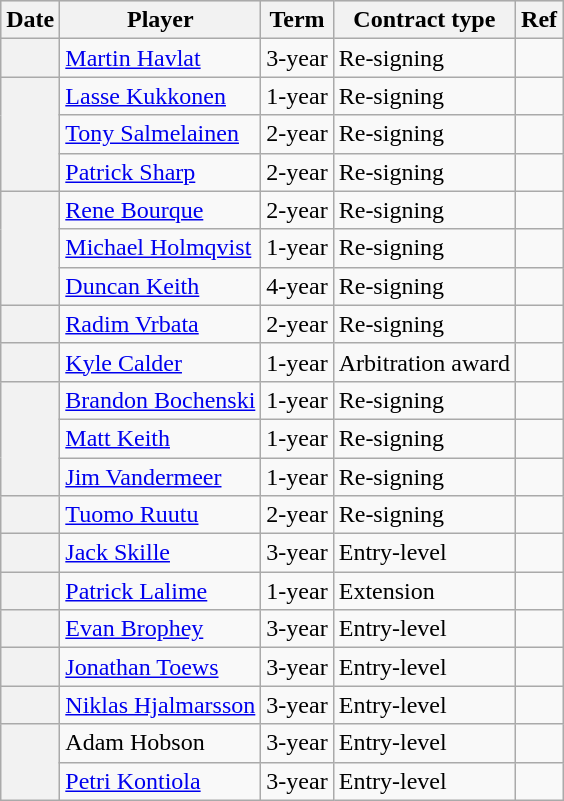<table class="wikitable plainrowheaders">
<tr style="background:#ddd; text-align:center;">
<th>Date</th>
<th>Player</th>
<th>Term</th>
<th>Contract type</th>
<th>Ref</th>
</tr>
<tr>
<th scope="row"></th>
<td><a href='#'>Martin Havlat</a></td>
<td>3-year</td>
<td>Re-signing</td>
<td></td>
</tr>
<tr>
<th scope="row" rowspan=3></th>
<td><a href='#'>Lasse Kukkonen</a></td>
<td>1-year</td>
<td>Re-signing</td>
<td></td>
</tr>
<tr>
<td><a href='#'>Tony Salmelainen</a></td>
<td>2-year</td>
<td>Re-signing</td>
<td></td>
</tr>
<tr>
<td><a href='#'>Patrick Sharp</a></td>
<td>2-year</td>
<td>Re-signing</td>
<td></td>
</tr>
<tr>
<th scope="row" rowspan=3></th>
<td><a href='#'>Rene Bourque</a></td>
<td>2-year</td>
<td>Re-signing</td>
<td></td>
</tr>
<tr>
<td><a href='#'>Michael Holmqvist</a></td>
<td>1-year</td>
<td>Re-signing</td>
<td></td>
</tr>
<tr>
<td><a href='#'>Duncan Keith</a></td>
<td>4-year</td>
<td>Re-signing</td>
<td></td>
</tr>
<tr>
<th scope="row"></th>
<td><a href='#'>Radim Vrbata</a></td>
<td>2-year</td>
<td>Re-signing</td>
<td></td>
</tr>
<tr>
<th scope="row"></th>
<td><a href='#'>Kyle Calder</a></td>
<td>1-year</td>
<td>Arbitration award</td>
<td></td>
</tr>
<tr>
<th scope="row" rowspan=3></th>
<td><a href='#'>Brandon Bochenski</a></td>
<td>1-year</td>
<td>Re-signing</td>
<td></td>
</tr>
<tr>
<td><a href='#'>Matt Keith</a></td>
<td>1-year</td>
<td>Re-signing</td>
<td></td>
</tr>
<tr>
<td><a href='#'>Jim Vandermeer</a></td>
<td>1-year</td>
<td>Re-signing</td>
<td></td>
</tr>
<tr>
<th scope="row"></th>
<td><a href='#'>Tuomo Ruutu</a></td>
<td>2-year</td>
<td>Re-signing</td>
<td></td>
</tr>
<tr>
<th scope="row"></th>
<td><a href='#'>Jack Skille</a></td>
<td>3-year</td>
<td>Entry-level</td>
<td></td>
</tr>
<tr>
<th scope="row"></th>
<td><a href='#'>Patrick Lalime</a></td>
<td>1-year</td>
<td>Extension</td>
<td></td>
</tr>
<tr>
<th scope="row"></th>
<td><a href='#'>Evan Brophey</a></td>
<td>3-year</td>
<td>Entry-level</td>
<td></td>
</tr>
<tr>
<th scope="row"></th>
<td><a href='#'>Jonathan Toews</a></td>
<td>3-year</td>
<td>Entry-level</td>
<td></td>
</tr>
<tr>
<th scope="row"></th>
<td><a href='#'>Niklas Hjalmarsson</a></td>
<td>3-year</td>
<td>Entry-level</td>
<td></td>
</tr>
<tr>
<th scope="row" rowspan=2></th>
<td>Adam Hobson</td>
<td>3-year</td>
<td>Entry-level</td>
<td></td>
</tr>
<tr>
<td><a href='#'>Petri Kontiola</a></td>
<td>3-year</td>
<td>Entry-level</td>
<td></td>
</tr>
</table>
